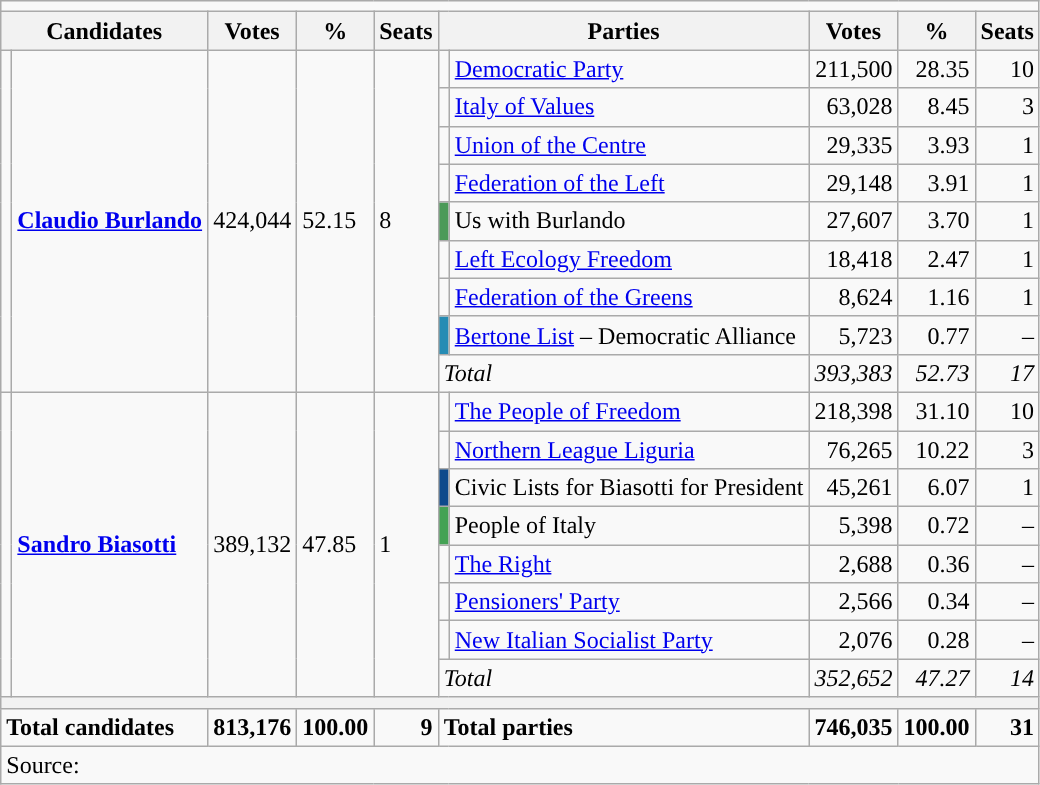<table class="wikitable">
<tr>
<td colspan=10></td>
</tr>
<tr>
<th colspan="2">Candidates</th>
<th>Votes</th>
<th>%</th>
<th>Seats</th>
<th colspan="2">Parties</th>
<th>Votes</th>
<th>%</th>
<th>Seats</th>
</tr>
<tr>
<td rowspan="9"></td>
<td rowspan="9"><strong><a href='#'>Claudio Burlando</a></strong></td>
<td rowspan="9">424,044</td>
<td rowspan="9">52.15</td>
<td rowspan="9">8</td>
<td></td>
<td><a href='#'>Democratic Party</a></td>
<td align="right">211,500</td>
<td align="right">28.35</td>
<td align="right">10</td>
</tr>
<tr>
<td></td>
<td><a href='#'>Italy of Values</a></td>
<td align="right">63,028</td>
<td align="right">8.45</td>
<td align="right">3</td>
</tr>
<tr>
<td></td>
<td><a href='#'>Union of the Centre</a></td>
<td align="right">29,335</td>
<td align="right">3.93</td>
<td align="right">1</td>
</tr>
<tr>
<td></td>
<td><a href='#'>Federation of the Left</a></td>
<td align="right">29,148</td>
<td align="right">3.91</td>
<td align="right">1</td>
</tr>
<tr>
<td bgcolor="#4B9A58"></td>
<td>Us with Burlando</td>
<td align="right">27,607</td>
<td align="right">3.70</td>
<td align="right">1</td>
</tr>
<tr>
<td></td>
<td><a href='#'>Left Ecology Freedom</a></td>
<td align="right">18,418</td>
<td align="right">2.47</td>
<td align="right">1</td>
</tr>
<tr>
<td></td>
<td><a href='#'>Federation of the Greens</a></td>
<td align="right">8,624</td>
<td align="right">1.16</td>
<td align="right">1</td>
</tr>
<tr>
<td bgcolor="#268CB4"></td>
<td><a href='#'>Bertone List</a> – Democratic Alliance</td>
<td align="right">5,723</td>
<td align="right">0.77</td>
<td align="right">–</td>
</tr>
<tr>
<td colspan="2"><em>Total</em></td>
<td align="right"><em>393,383</em></td>
<td align="right"><em>52.73</em></td>
<td align="right"><em>17</em></td>
</tr>
<tr>
<td rowspan="8"></td>
<td rowspan="8"><strong><a href='#'>Sandro Biasotti</a></strong></td>
<td rowspan="8">389,132</td>
<td rowspan="8">47.85</td>
<td rowspan="8">1</td>
<td></td>
<td><a href='#'>The People of Freedom</a></td>
<td align="right">218,398</td>
<td align="right">31.10</td>
<td align="right">10</td>
</tr>
<tr>
<td></td>
<td><a href='#'>Northern League Liguria</a></td>
<td align="right">76,265</td>
<td align="right">10.22</td>
<td align="right">3</td>
</tr>
<tr>
<td bgcolor="#0D4A8C"></td>
<td>Civic Lists for Biasotti for President</td>
<td align="right">45,261</td>
<td align="right">6.07</td>
<td align="right">1</td>
</tr>
<tr>
<td bgcolor="#44A254"></td>
<td>People of Italy</td>
<td align="right">5,398</td>
<td align="right">0.72</td>
<td align="right">–</td>
</tr>
<tr>
<td></td>
<td><a href='#'>The Right</a></td>
<td align="right">2,688</td>
<td align="right">0.36</td>
<td align="right">–</td>
</tr>
<tr>
<td></td>
<td><a href='#'>Pensioners' Party</a></td>
<td align="right">2,566</td>
<td align="right">0.34</td>
<td align="right">–</td>
</tr>
<tr>
<td></td>
<td><a href='#'>New Italian Socialist Party</a></td>
<td align="right">2,076</td>
<td align="right">0.28</td>
<td align="right">–</td>
</tr>
<tr>
<td colspan="2"><em>Total</em></td>
<td align="right"><em>352,652</em></td>
<td align="right"><em>47.27</em></td>
<td align="right"><em>14</em></td>
</tr>
<tr>
<th colspan="10"></th>
</tr>
<tr>
<td colspan="2"><strong>Total candidates</strong></td>
<td align="right"><strong>813,176</strong></td>
<td align="right"><strong>100.00</strong></td>
<td align="right"><strong>9</strong></td>
<td colspan="2"><strong>Total parties</strong></td>
<td align="right"><strong>746,035</strong></td>
<td align="right"><strong>100.00</strong></td>
<td align="right"><strong>31</strong></td>
</tr>
<tr>
<td colspan="10">Source: </td>
</tr>
</table>
